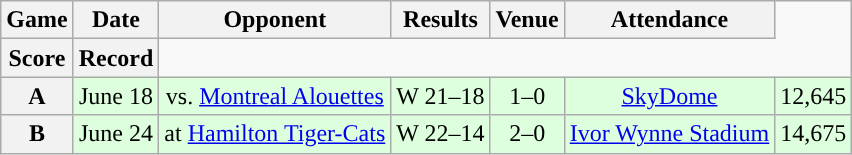<table class="wikitable" style="text-align:center">
<tr>
<th>Game</th>
<th>Date</th>
<th>Opponent</th>
<th>Results</th>
<th>Venue</th>
<th>Attendance</th>
</tr>
<tr>
<th>Score</th>
<th>Record</th>
</tr>
<tr style="background:#ddffdd">
<th>A</th>
<td>June 18</td>
<td>vs. <a href='#'>Montreal Alouettes</a></td>
<td>W 21–18</td>
<td>1–0</td>
<td><a href='#'>SkyDome</a></td>
<td>12,645</td>
</tr>
<tr style="background:#ddffdd">
<th>B</th>
<td>June 24</td>
<td>at <a href='#'>Hamilton Tiger-Cats</a></td>
<td>W 22–14</td>
<td>2–0</td>
<td><a href='#'>Ivor Wynne Stadium</a></td>
<td>14,675</td>
</tr>
</table>
